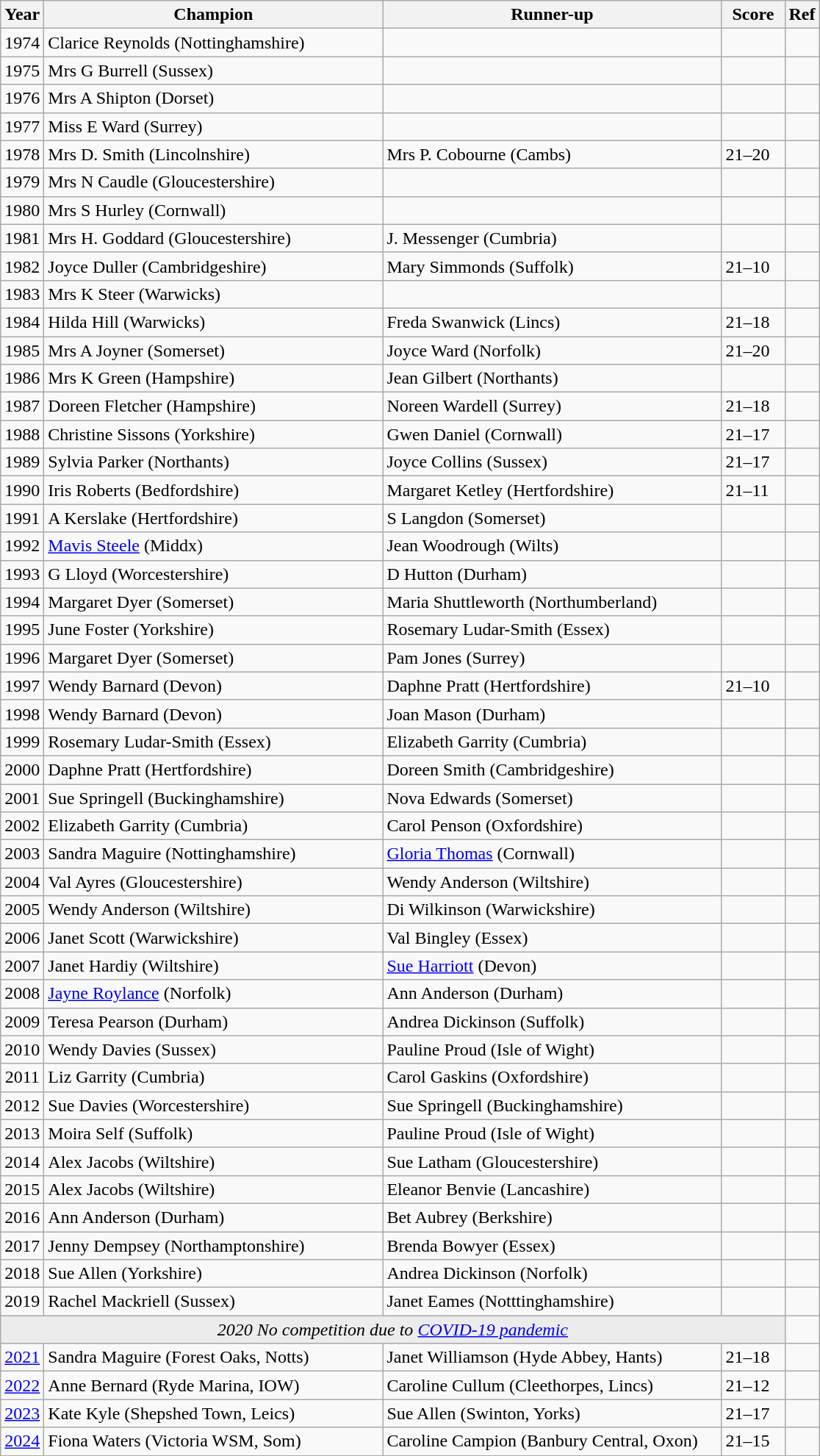<table class="wikitable">
<tr>
<th width="30">Year</th>
<th width="300">Champion</th>
<th width="300">Runner-up</th>
<th width="50">Score</th>
<th width="20">Ref</th>
</tr>
<tr>
<td align=center>1974</td>
<td>Clarice Reynolds (Nottinghamshire)</td>
<td></td>
<td></td>
<td></td>
</tr>
<tr>
<td align=center>1975</td>
<td>Mrs G Burrell (Sussex)</td>
<td></td>
<td></td>
<td></td>
</tr>
<tr>
<td align=center>1976</td>
<td>Mrs A Shipton (Dorset)</td>
<td></td>
<td></td>
<td></td>
</tr>
<tr>
<td align=center>1977</td>
<td>Miss E Ward (Surrey)</td>
<td></td>
<td></td>
<td></td>
</tr>
<tr>
<td align=center>1978</td>
<td>Mrs D. Smith (Lincolnshire)</td>
<td>Mrs P. Cobourne (Cambs)</td>
<td>21–20</td>
<td></td>
</tr>
<tr>
<td align=center>1979</td>
<td>Mrs N Caudle (Gloucestershire)</td>
<td></td>
<td></td>
<td></td>
</tr>
<tr>
<td align=center>1980</td>
<td>Mrs S Hurley (Cornwall)</td>
<td></td>
<td></td>
<td></td>
</tr>
<tr>
<td align=center>1981</td>
<td>Mrs H. Goddard (Gloucestershire)</td>
<td>J. Messenger (Cumbria)</td>
<td></td>
<td></td>
</tr>
<tr>
<td align=center>1982</td>
<td>Joyce Duller (Cambridgeshire)</td>
<td>Mary Simmonds (Suffolk)</td>
<td>21–10</td>
<td></td>
</tr>
<tr>
<td align=center>1983</td>
<td>Mrs K Steer (Warwicks)</td>
<td></td>
<td></td>
<td></td>
</tr>
<tr>
<td align=center>1984</td>
<td>Hilda Hill (Warwicks)</td>
<td>Freda Swanwick (Lincs)</td>
<td>21–18</td>
<td></td>
</tr>
<tr>
<td align=center>1985</td>
<td>Mrs A Joyner (Somerset)</td>
<td>Joyce Ward (Norfolk)</td>
<td>21–20</td>
<td></td>
</tr>
<tr>
<td align=center>1986</td>
<td>Mrs K Green (Hampshire)</td>
<td>Jean Gilbert (Northants)</td>
<td></td>
<td></td>
</tr>
<tr>
<td align=center>1987</td>
<td>Doreen Fletcher (Hampshire)</td>
<td>Noreen Wardell (Surrey)</td>
<td>21–18</td>
<td></td>
</tr>
<tr>
<td align=center>1988</td>
<td>Christine Sissons (Yorkshire)</td>
<td>Gwen Daniel (Cornwall)</td>
<td>21–17</td>
<td></td>
</tr>
<tr>
<td align=center>1989</td>
<td>Sylvia Parker (Northants)</td>
<td>Joyce Collins (Sussex)</td>
<td>21–17</td>
<td></td>
</tr>
<tr>
<td align=center>1990</td>
<td>Iris Roberts (Bedfordshire)</td>
<td>Margaret Ketley (Hertfordshire)</td>
<td>21–11</td>
<td></td>
</tr>
<tr>
<td align=center>1991</td>
<td>A Kerslake (Hertfordshire)</td>
<td>S Langdon (Somerset)</td>
<td></td>
<td></td>
</tr>
<tr>
<td align=center>1992</td>
<td><a href='#'>Mavis Steele</a> (Middx)</td>
<td>Jean Woodrough (Wilts)</td>
<td></td>
<td></td>
</tr>
<tr>
<td align=center>1993</td>
<td>G Lloyd (Worcestershire)</td>
<td>D Hutton	(Durham)</td>
<td></td>
<td></td>
</tr>
<tr>
<td align=center>1994</td>
<td>Margaret Dyer (Somerset)</td>
<td>Maria Shuttleworth (Northumberland)</td>
<td></td>
<td></td>
</tr>
<tr>
<td align=center>1995</td>
<td>June Foster (Yorkshire)</td>
<td>Rosemary Ludar-Smith (Essex)</td>
<td></td>
<td></td>
</tr>
<tr>
<td align=center>1996</td>
<td>Margaret Dyer (Somerset)</td>
<td>Pam Jones (Surrey)</td>
<td></td>
<td></td>
</tr>
<tr>
<td align=center>1997</td>
<td>Wendy Barnard (Devon)</td>
<td>Daphne Pratt (Hertfordshire)</td>
<td>21–10</td>
<td></td>
</tr>
<tr>
<td align=center>1998</td>
<td>Wendy Barnard (Devon)</td>
<td>Joan Mason (Durham)</td>
<td></td>
<td></td>
</tr>
<tr>
<td align=center>1999</td>
<td>Rosemary Ludar-Smith (Essex)</td>
<td>Elizabeth Garrity (Cumbria)</td>
<td></td>
<td></td>
</tr>
<tr>
<td align=center>2000</td>
<td>Daphne Pratt (Hertfordshire)</td>
<td>Doreen Smith (Cambridgeshire)</td>
<td></td>
<td></td>
</tr>
<tr>
<td align=center>2001</td>
<td>Sue Springell (Buckinghamshire)</td>
<td>Nova Edwards (Somerset)</td>
<td></td>
<td></td>
</tr>
<tr>
<td align=center>2002</td>
<td>Elizabeth Garrity (Cumbria)</td>
<td>Carol Penson (Oxfordshire)</td>
<td></td>
<td></td>
</tr>
<tr>
<td align=center>2003</td>
<td>Sandra Maguire (Nottinghamshire)</td>
<td><a href='#'>Gloria Thomas</a> (Cornwall)</td>
<td></td>
<td></td>
</tr>
<tr>
<td align=center>2004</td>
<td>Val Ayres (Gloucestershire)</td>
<td>Wendy Anderson (Wiltshire)</td>
<td></td>
<td></td>
</tr>
<tr>
<td align=center>2005</td>
<td>Wendy Anderson (Wiltshire)</td>
<td>Di Wilkinson (Warwickshire)</td>
<td></td>
<td></td>
</tr>
<tr>
<td align=center>2006</td>
<td>Janet Scott (Warwickshire)</td>
<td>Val Bingley (Essex)</td>
<td></td>
<td></td>
</tr>
<tr>
<td align=center>2007</td>
<td>Janet Hardiy (Wiltshire)</td>
<td><a href='#'>Sue Harriott</a> (Devon)</td>
<td></td>
<td></td>
</tr>
<tr>
<td align=center>2008</td>
<td><a href='#'>Jayne Roylance</a> (Norfolk)</td>
<td>Ann Anderson (Durham)</td>
<td></td>
<td></td>
</tr>
<tr>
<td align=center>2009</td>
<td>Teresa Pearson (Durham)</td>
<td>Andrea Dickinson (Suffolk)</td>
<td></td>
<td></td>
</tr>
<tr>
<td align=center>2010</td>
<td>Wendy Davies (Sussex)</td>
<td>Pauline Proud (Isle of Wight)</td>
<td></td>
<td></td>
</tr>
<tr>
<td align=center>2011</td>
<td>Liz Garrity (Cumbria)</td>
<td>Carol Gaskins (Oxfordshire)</td>
<td></td>
<td></td>
</tr>
<tr>
<td align=center>2012</td>
<td>Sue Davies (Worcestershire)</td>
<td>Sue Springell (Buckinghamshire)</td>
<td></td>
</tr>
<tr>
<td align=center>2013</td>
<td>Moira Self (Suffolk)</td>
<td>Pauline Proud (Isle of Wight)</td>
<td></td>
<td></td>
</tr>
<tr>
<td align=center>2014</td>
<td>Alex Jacobs (Wiltshire)</td>
<td>Sue Latham (Gloucestershire)</td>
<td></td>
<td></td>
</tr>
<tr>
<td align=center>2015</td>
<td>Alex Jacobs (Wiltshire)</td>
<td>Eleanor Benvie (Lancashire)</td>
<td></td>
<td></td>
</tr>
<tr>
<td align=center>2016</td>
<td>Ann Anderson (Durham)</td>
<td>Bet Aubrey (Berkshire)</td>
<td></td>
<td></td>
</tr>
<tr>
<td align=center>2017</td>
<td>Jenny Dempsey (Northamptonshire)</td>
<td>Brenda Bowyer (Essex)</td>
<td></td>
<td></td>
</tr>
<tr>
<td align=center>2018</td>
<td>Sue Allen (Yorkshire)</td>
<td>Andrea Dickinson (Norfolk)</td>
<td></td>
<td></td>
</tr>
<tr>
<td align=center>2019</td>
<td>Rachel Mackriell (Sussex)</td>
<td>Janet Eames (Notttinghamshire)</td>
<td></td>
<td></td>
</tr>
<tr align=center>
<td colspan=4 bgcolor="ececec"><em>2020 No competition due to <a href='#'>COVID-19 pandemic</a></em></td>
<td align=left></td>
</tr>
<tr>
<td align=center><a href='#'>2021</a></td>
<td>Sandra Maguire (Forest Oaks, Notts)</td>
<td>Janet Williamson (Hyde Abbey, Hants)</td>
<td>21–18</td>
<td></td>
</tr>
<tr>
<td align=center><a href='#'>2022</a></td>
<td>Anne Bernard (Ryde Marina, IOW)</td>
<td>Caroline Cullum (Cleethorpes, Lincs)</td>
<td>21–12</td>
<td></td>
</tr>
<tr>
<td align=center><a href='#'>2023</a></td>
<td>Kate Kyle (Shepshed Town, Leics)</td>
<td>Sue Allen (Swinton, Yorks)</td>
<td>21–17</td>
<td></td>
</tr>
<tr>
<td align=center><a href='#'>2024</a></td>
<td>Fiona Waters (Victoria WSM, Som)</td>
<td>Caroline Campion (Banbury Central, Oxon)</td>
<td>21–15</td>
<td></td>
</tr>
</table>
